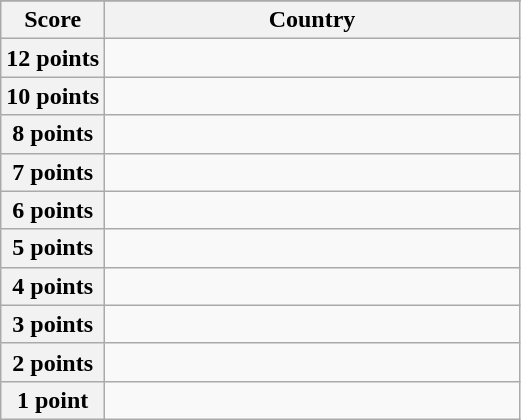<table class="wikitable">
<tr>
</tr>
<tr>
<th scope="col" width="20%">Score</th>
<th scope="col">Country</th>
</tr>
<tr>
<th scope="row">12 points</th>
<td></td>
</tr>
<tr>
<th scope="row">10 points</th>
<td></td>
</tr>
<tr>
<th scope="row">8 points</th>
<td></td>
</tr>
<tr>
<th scope="row">7 points</th>
<td></td>
</tr>
<tr>
<th scope="row">6 points</th>
<td></td>
</tr>
<tr>
<th scope="row">5 points</th>
<td></td>
</tr>
<tr>
<th scope="row">4 points</th>
<td></td>
</tr>
<tr>
<th scope="row">3 points</th>
<td></td>
</tr>
<tr>
<th scope="row">2 points</th>
<td></td>
</tr>
<tr>
<th scope="row">1 point</th>
<td></td>
</tr>
</table>
